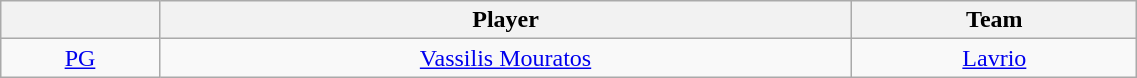<table class="wikitable" style="text-align: center;" width="60%">
<tr>
<th style="text-align:center;"></th>
<th style="text-align:center;">Player</th>
<th style="text-align:center;">Team</th>
</tr>
<tr>
<td style="text-align:center;"><a href='#'>PG</a></td>
<td> <a href='#'>Vassilis Mouratos</a></td>
<td><a href='#'>Lavrio</a></td>
</tr>
</table>
